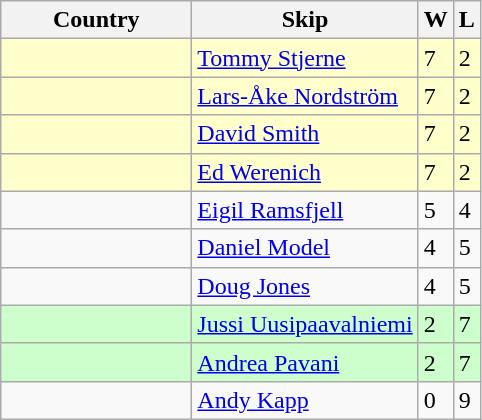<table class="wikitable sortable">
<tr>
<th bgcolor="#efefef" width="120">Country</th>
<th bgcolor="#efefef">Skip</th>
<th bgcolor="#efefef">W</th>
<th bgcolor="#efefef">L</th>
</tr>
<tr bgcolor="#ffffcc">
<td></td>
<td><a href='#'>Tommy Stjerne</a></td>
<td>7</td>
<td>2</td>
</tr>
<tr bgcolor="#ffffcc">
<td></td>
<td><a href='#'>Lars-Åke Nordström</a></td>
<td>7</td>
<td>2</td>
</tr>
<tr bgcolor="#ffffcc">
<td></td>
<td><a href='#'>David Smith</a></td>
<td>7</td>
<td>2</td>
</tr>
<tr bgcolor="#ffffcc">
<td></td>
<td><a href='#'>Ed Werenich</a></td>
<td>7</td>
<td>2</td>
</tr>
<tr>
<td></td>
<td><a href='#'>Eigil Ramsfjell</a></td>
<td>5</td>
<td>4</td>
</tr>
<tr>
<td></td>
<td><a href='#'>Daniel Model</a></td>
<td>4</td>
<td>5</td>
</tr>
<tr>
<td></td>
<td><a href='#'>Doug Jones</a></td>
<td>4</td>
<td>5</td>
</tr>
<tr bgcolor="#ccffcc">
<td></td>
<td><a href='#'>Jussi Uusipaavalniemi</a></td>
<td>2</td>
<td>7</td>
</tr>
<tr bgcolor="#ccffcc">
<td></td>
<td><a href='#'>Andrea Pavani</a></td>
<td>2</td>
<td>7</td>
</tr>
<tr>
<td></td>
<td><a href='#'>Andy Kapp</a></td>
<td>0</td>
<td>9</td>
</tr>
</table>
